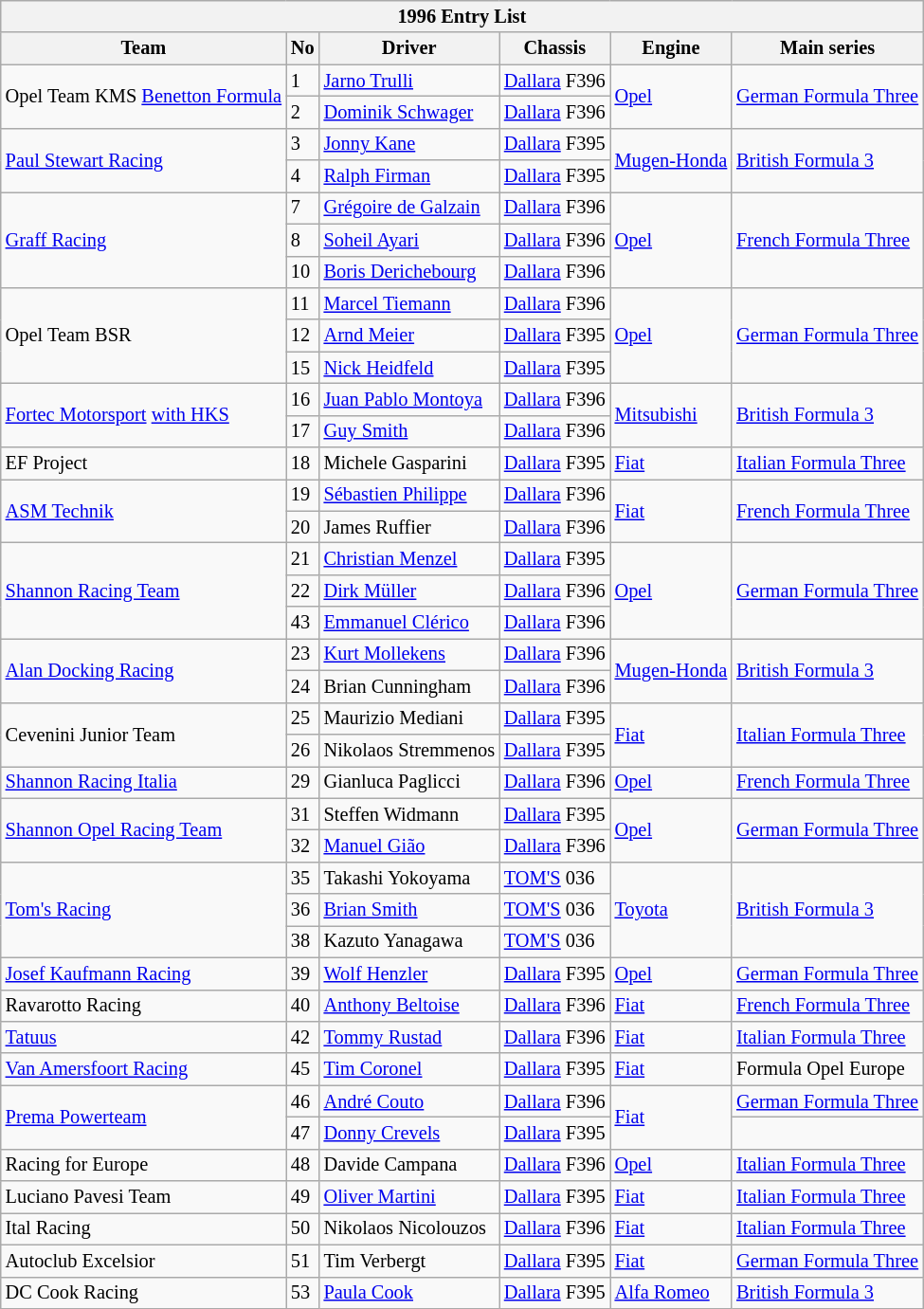<table class="wikitable" style="font-size: 85%;">
<tr>
<th colspan=7>1996 Entry List</th>
</tr>
<tr>
<th>Team</th>
<th>No</th>
<th>Driver</th>
<th>Chassis</th>
<th>Engine</th>
<th>Main series</th>
</tr>
<tr>
<td rowspan=2> Opel Team KMS <a href='#'>Benetton Formula</a></td>
<td>1</td>
<td> <a href='#'>Jarno Trulli</a></td>
<td><a href='#'>Dallara</a> F396</td>
<td rowspan=2><a href='#'>Opel</a></td>
<td rowspan=2><a href='#'>German Formula Three</a></td>
</tr>
<tr>
<td>2</td>
<td> <a href='#'>Dominik Schwager</a></td>
<td><a href='#'>Dallara</a> F396</td>
</tr>
<tr>
<td rowspan=2> <a href='#'>Paul Stewart Racing</a></td>
<td>3</td>
<td> <a href='#'>Jonny Kane</a></td>
<td><a href='#'>Dallara</a> F395</td>
<td rowspan=2><a href='#'>Mugen-Honda</a></td>
<td rowspan=2><a href='#'>British Formula 3</a></td>
</tr>
<tr>
<td>4</td>
<td> <a href='#'>Ralph Firman</a></td>
<td><a href='#'>Dallara</a> F395</td>
</tr>
<tr>
<td rowspan=3> <a href='#'>Graff Racing</a></td>
<td>7</td>
<td> <a href='#'>Grégoire de Galzain</a></td>
<td><a href='#'>Dallara</a> F396</td>
<td rowspan=3><a href='#'>Opel</a></td>
<td rowspan=3><a href='#'>French Formula Three</a></td>
</tr>
<tr>
<td>8</td>
<td> <a href='#'>Soheil Ayari</a></td>
<td><a href='#'>Dallara</a> F396</td>
</tr>
<tr>
<td>10</td>
<td> <a href='#'>Boris Derichebourg</a></td>
<td><a href='#'>Dallara</a> F396</td>
</tr>
<tr>
<td rowspan=3> Opel Team BSR</td>
<td>11</td>
<td> <a href='#'>Marcel Tiemann</a></td>
<td><a href='#'>Dallara</a> F396</td>
<td rowspan=3><a href='#'>Opel</a></td>
<td rowspan=3><a href='#'>German Formula Three</a></td>
</tr>
<tr>
<td>12</td>
<td> <a href='#'>Arnd Meier</a></td>
<td><a href='#'>Dallara</a> F395</td>
</tr>
<tr>
<td>15</td>
<td> <a href='#'>Nick Heidfeld</a></td>
<td><a href='#'>Dallara</a> F395</td>
</tr>
<tr>
<td rowspan=2> <a href='#'>Fortec Motorsport</a> <a href='#'>with HKS</a></td>
<td>16</td>
<td> <a href='#'>Juan Pablo Montoya</a></td>
<td><a href='#'>Dallara</a> F396</td>
<td rowspan=2><a href='#'>Mitsubishi</a></td>
<td rowspan=2><a href='#'>British Formula 3</a></td>
</tr>
<tr>
<td>17</td>
<td> <a href='#'>Guy Smith</a></td>
<td><a href='#'>Dallara</a> F396</td>
</tr>
<tr>
<td> EF Project</td>
<td>18</td>
<td> Michele Gasparini</td>
<td><a href='#'>Dallara</a> F395</td>
<td><a href='#'>Fiat</a></td>
<td><a href='#'>Italian Formula Three</a></td>
</tr>
<tr>
<td rowspan=2> <a href='#'>ASM Technik</a></td>
<td>19</td>
<td> <a href='#'>Sébastien Philippe</a></td>
<td><a href='#'>Dallara</a> F396</td>
<td rowspan=2><a href='#'>Fiat</a></td>
<td rowspan=2><a href='#'>French Formula Three</a></td>
</tr>
<tr>
<td>20</td>
<td> James Ruffier</td>
<td><a href='#'>Dallara</a> F396</td>
</tr>
<tr>
<td rowspan=3> <a href='#'>Shannon Racing Team</a></td>
<td>21</td>
<td> <a href='#'>Christian Menzel</a></td>
<td><a href='#'>Dallara</a> F395</td>
<td rowspan=3><a href='#'>Opel</a></td>
<td rowspan=3><a href='#'>German Formula Three</a></td>
</tr>
<tr>
<td>22</td>
<td> <a href='#'>Dirk Müller</a></td>
<td><a href='#'>Dallara</a> F396</td>
</tr>
<tr>
<td>43</td>
<td> <a href='#'>Emmanuel Clérico</a></td>
<td><a href='#'>Dallara</a> F396</td>
</tr>
<tr>
<td rowspan=2> <a href='#'>Alan Docking Racing</a></td>
<td>23</td>
<td> <a href='#'>Kurt Mollekens</a></td>
<td><a href='#'>Dallara</a> F396</td>
<td rowspan=2><a href='#'>Mugen-Honda</a></td>
<td rowspan=2><a href='#'>British Formula 3</a></td>
</tr>
<tr>
<td>24</td>
<td> Brian Cunningham</td>
<td><a href='#'>Dallara</a> F396</td>
</tr>
<tr>
<td rowspan=2> Cevenini Junior Team</td>
<td>25</td>
<td> Maurizio Mediani</td>
<td><a href='#'>Dallara</a> F395</td>
<td rowspan=2><a href='#'>Fiat</a></td>
<td rowspan=2><a href='#'>Italian Formula Three</a></td>
</tr>
<tr>
<td>26</td>
<td> Nikolaos Stremmenos</td>
<td><a href='#'>Dallara</a> F395</td>
</tr>
<tr>
<td> <a href='#'>Shannon Racing Italia</a></td>
<td>29</td>
<td> Gianluca Paglicci</td>
<td><a href='#'>Dallara</a> F396</td>
<td><a href='#'>Opel</a></td>
<td><a href='#'>French Formula Three</a></td>
</tr>
<tr>
<td rowspan=2> <a href='#'>Shannon Opel Racing Team</a></td>
<td>31</td>
<td> Steffen Widmann</td>
<td><a href='#'>Dallara</a> F395</td>
<td rowspan=2><a href='#'>Opel</a></td>
<td rowspan=2><a href='#'>German Formula Three</a></td>
</tr>
<tr>
<td>32</td>
<td> <a href='#'>Manuel Gião</a></td>
<td><a href='#'>Dallara</a> F396</td>
</tr>
<tr>
<td rowspan=3> <a href='#'>Tom's Racing</a></td>
<td>35</td>
<td> Takashi Yokoyama</td>
<td><a href='#'>TOM'S</a> 036</td>
<td rowspan=3><a href='#'>Toyota</a></td>
<td rowspan=3><a href='#'>British Formula 3</a></td>
</tr>
<tr>
<td>36</td>
<td> <a href='#'>Brian Smith</a></td>
<td><a href='#'>TOM'S</a> 036</td>
</tr>
<tr>
<td>38</td>
<td> Kazuto Yanagawa</td>
<td><a href='#'>TOM'S</a> 036</td>
</tr>
<tr>
<td> <a href='#'>Josef Kaufmann Racing</a></td>
<td>39</td>
<td> <a href='#'>Wolf Henzler</a></td>
<td><a href='#'>Dallara</a> F395</td>
<td><a href='#'>Opel</a></td>
<td><a href='#'>German Formula Three</a></td>
</tr>
<tr>
<td> Ravarotto Racing</td>
<td>40</td>
<td> <a href='#'>Anthony Beltoise</a></td>
<td><a href='#'>Dallara</a> F396</td>
<td><a href='#'>Fiat</a></td>
<td><a href='#'>French Formula Three</a></td>
</tr>
<tr>
<td> <a href='#'>Tatuus</a></td>
<td>42</td>
<td> <a href='#'>Tommy Rustad</a></td>
<td><a href='#'>Dallara</a> F396</td>
<td><a href='#'>Fiat</a></td>
<td><a href='#'>Italian Formula Three</a></td>
</tr>
<tr>
<td> <a href='#'>Van Amersfoort Racing</a></td>
<td>45</td>
<td> <a href='#'>Tim Coronel</a></td>
<td><a href='#'>Dallara</a> F395</td>
<td><a href='#'>Fiat</a></td>
<td>Formula Opel Europe</td>
</tr>
<tr>
<td rowspan=2> <a href='#'>Prema Powerteam</a></td>
<td>46</td>
<td> <a href='#'>André Couto</a></td>
<td><a href='#'>Dallara</a> F396</td>
<td rowspan=2><a href='#'>Fiat</a></td>
<td><a href='#'>German Formula Three</a></td>
</tr>
<tr>
<td>47</td>
<td> <a href='#'>Donny Crevels</a></td>
<td><a href='#'>Dallara</a> F395</td>
<td></td>
</tr>
<tr>
<td> Racing for Europe</td>
<td>48</td>
<td> Davide Campana</td>
<td><a href='#'>Dallara</a> F396</td>
<td><a href='#'>Opel</a></td>
<td><a href='#'>Italian Formula Three</a></td>
</tr>
<tr>
<td> Luciano Pavesi Team</td>
<td>49</td>
<td> <a href='#'>Oliver Martini</a></td>
<td><a href='#'>Dallara</a> F395</td>
<td><a href='#'>Fiat</a></td>
<td><a href='#'>Italian Formula Three</a></td>
</tr>
<tr>
<td> Ital Racing</td>
<td>50</td>
<td> Nikolaos Nicolouzos</td>
<td><a href='#'>Dallara</a> F396</td>
<td><a href='#'>Fiat</a></td>
<td><a href='#'>Italian Formula Three</a></td>
</tr>
<tr>
<td> Autoclub Excelsior</td>
<td>51</td>
<td> Tim Verbergt</td>
<td><a href='#'>Dallara</a> F395</td>
<td><a href='#'>Fiat</a></td>
<td><a href='#'>German Formula Three</a></td>
</tr>
<tr>
<td> DC Cook Racing</td>
<td>53</td>
<td> <a href='#'>Paula Cook</a></td>
<td><a href='#'>Dallara</a> F395</td>
<td><a href='#'>Alfa Romeo</a></td>
<td><a href='#'>British Formula 3</a></td>
</tr>
</table>
